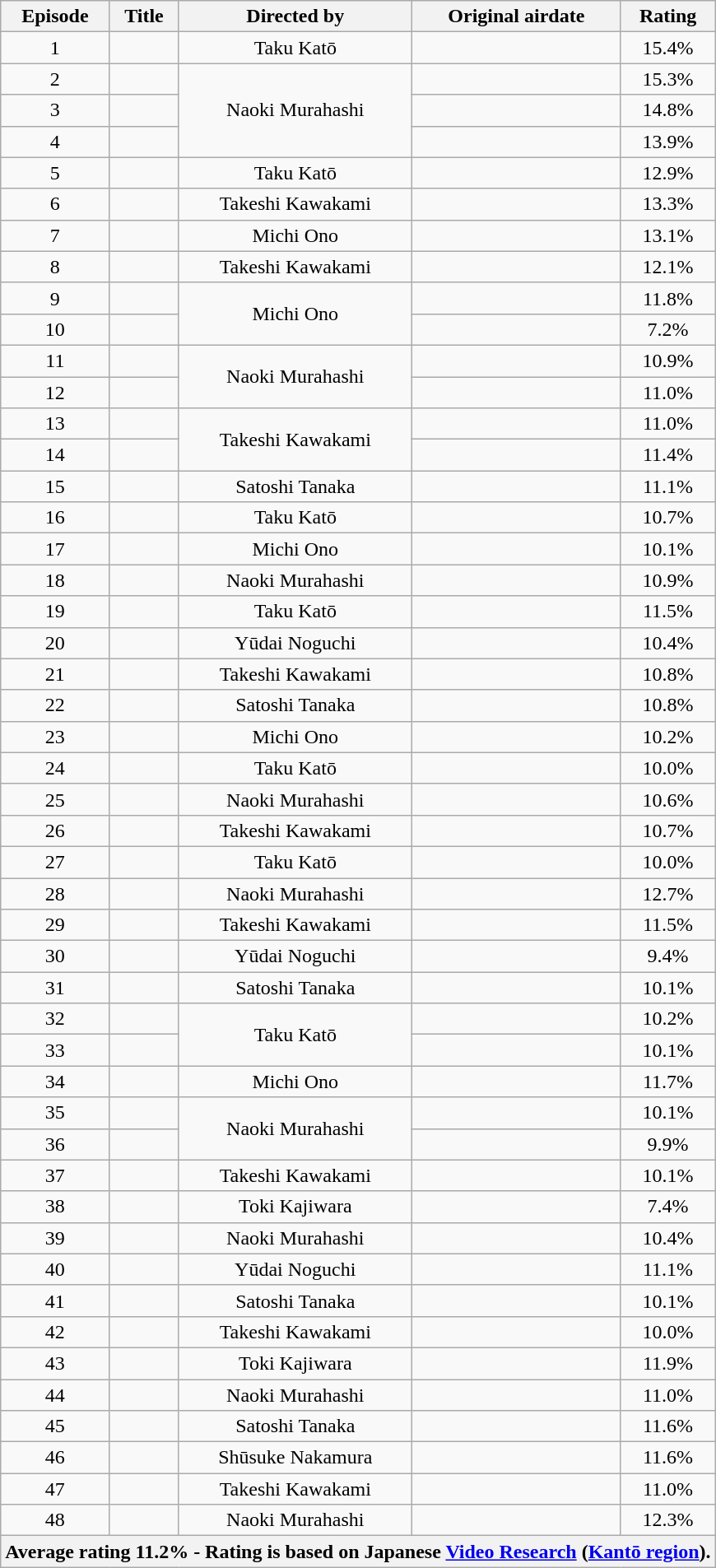<table class="wikitable" style="text-align: center;">
<tr>
<th>Episode</th>
<th>Title</th>
<th>Directed by</th>
<th>Original airdate</th>
<th>Rating</th>
</tr>
<tr>
<td>1</td>
<td></td>
<td>Taku Katō</td>
<td></td>
<td><span>15.4%</span></td>
</tr>
<tr>
<td>2</td>
<td></td>
<td rowspan=3>Naoki Murahashi</td>
<td></td>
<td>15.3%</td>
</tr>
<tr>
<td>3</td>
<td></td>
<td></td>
<td>14.8%</td>
</tr>
<tr>
<td>4</td>
<td></td>
<td></td>
<td>13.9%</td>
</tr>
<tr>
<td>5</td>
<td></td>
<td>Taku Katō</td>
<td></td>
<td>12.9%</td>
</tr>
<tr>
<td>6</td>
<td></td>
<td>Takeshi Kawakami</td>
<td></td>
<td>13.3%</td>
</tr>
<tr>
<td>7</td>
<td></td>
<td>Michi Ono</td>
<td></td>
<td>13.1%</td>
</tr>
<tr>
<td>8</td>
<td></td>
<td>Takeshi Kawakami</td>
<td></td>
<td>12.1%</td>
</tr>
<tr>
<td>9</td>
<td></td>
<td rowspan=2>Michi Ono</td>
<td></td>
<td>11.8%</td>
</tr>
<tr>
<td>10</td>
<td></td>
<td></td>
<td><span>7.2%</span></td>
</tr>
<tr>
<td>11</td>
<td></td>
<td rowspan=2>Naoki Murahashi</td>
<td></td>
<td>10.9%</td>
</tr>
<tr>
<td>12</td>
<td></td>
<td></td>
<td>11.0%</td>
</tr>
<tr>
<td>13</td>
<td></td>
<td rowspan=2>Takeshi Kawakami</td>
<td></td>
<td>11.0%</td>
</tr>
<tr>
<td>14</td>
<td></td>
<td></td>
<td>11.4%</td>
</tr>
<tr>
<td>15</td>
<td></td>
<td>Satoshi Tanaka</td>
<td></td>
<td>11.1%</td>
</tr>
<tr>
<td>16</td>
<td></td>
<td>Taku Katō</td>
<td></td>
<td>10.7%</td>
</tr>
<tr>
<td>17</td>
<td></td>
<td>Michi Ono</td>
<td></td>
<td>10.1%</td>
</tr>
<tr>
<td>18</td>
<td></td>
<td>Naoki Murahashi</td>
<td></td>
<td>10.9%</td>
</tr>
<tr>
<td>19</td>
<td></td>
<td>Taku Katō</td>
<td></td>
<td>11.5%</td>
</tr>
<tr>
<td>20</td>
<td></td>
<td>Yūdai Noguchi</td>
<td></td>
<td>10.4%</td>
</tr>
<tr>
<td>21</td>
<td></td>
<td>Takeshi Kawakami</td>
<td></td>
<td>10.8%</td>
</tr>
<tr>
<td>22</td>
<td></td>
<td>Satoshi Tanaka</td>
<td></td>
<td>10.8%</td>
</tr>
<tr>
<td>23</td>
<td></td>
<td>Michi Ono</td>
<td></td>
<td>10.2%</td>
</tr>
<tr>
<td>24</td>
<td></td>
<td>Taku Katō</td>
<td></td>
<td>10.0%</td>
</tr>
<tr>
<td>25</td>
<td></td>
<td>Naoki Murahashi</td>
<td></td>
<td>10.6%</td>
</tr>
<tr>
<td>26</td>
<td></td>
<td>Takeshi Kawakami</td>
<td></td>
<td>10.7%</td>
</tr>
<tr>
<td>27</td>
<td></td>
<td>Taku Katō</td>
<td></td>
<td>10.0%</td>
</tr>
<tr>
<td>28</td>
<td></td>
<td>Naoki Murahashi</td>
<td></td>
<td>12.7%</td>
</tr>
<tr>
<td>29</td>
<td></td>
<td>Takeshi Kawakami</td>
<td></td>
<td>11.5%</td>
</tr>
<tr>
<td>30</td>
<td></td>
<td>Yūdai Noguchi</td>
<td></td>
<td>9.4%</td>
</tr>
<tr>
<td>31</td>
<td></td>
<td>Satoshi Tanaka</td>
<td></td>
<td>10.1%</td>
</tr>
<tr>
<td>32</td>
<td></td>
<td rowspan=2>Taku Katō</td>
<td></td>
<td>10.2%</td>
</tr>
<tr>
<td>33</td>
<td></td>
<td></td>
<td>10.1%</td>
</tr>
<tr>
<td>34</td>
<td></td>
<td>Michi Ono</td>
<td></td>
<td>11.7%</td>
</tr>
<tr>
<td>35</td>
<td></td>
<td rowspan=2>Naoki Murahashi</td>
<td></td>
<td>10.1%</td>
</tr>
<tr>
<td>36</td>
<td></td>
<td></td>
<td>9.9%</td>
</tr>
<tr>
<td>37</td>
<td></td>
<td>Takeshi Kawakami</td>
<td></td>
<td>10.1%</td>
</tr>
<tr>
<td>38</td>
<td></td>
<td>Toki Kajiwara</td>
<td></td>
<td>7.4%</td>
</tr>
<tr>
<td>39</td>
<td></td>
<td>Naoki Murahashi</td>
<td></td>
<td>10.4%</td>
</tr>
<tr>
<td>40</td>
<td></td>
<td>Yūdai Noguchi</td>
<td></td>
<td>11.1%</td>
</tr>
<tr>
<td>41</td>
<td></td>
<td>Satoshi Tanaka</td>
<td></td>
<td>10.1%</td>
</tr>
<tr>
<td>42</td>
<td></td>
<td>Takeshi Kawakami</td>
<td></td>
<td>10.0%</td>
</tr>
<tr>
<td>43</td>
<td></td>
<td>Toki Kajiwara</td>
<td></td>
<td>11.9%</td>
</tr>
<tr>
<td>44</td>
<td></td>
<td>Naoki Murahashi</td>
<td></td>
<td>11.0%</td>
</tr>
<tr>
<td>45</td>
<td></td>
<td>Satoshi Tanaka</td>
<td></td>
<td>11.6%</td>
</tr>
<tr>
<td>46</td>
<td></td>
<td>Shūsuke Nakamura</td>
<td></td>
<td>11.6%</td>
</tr>
<tr>
<td>47</td>
<td></td>
<td>Takeshi Kawakami</td>
<td></td>
<td>11.0%</td>
</tr>
<tr>
<td>48</td>
<td></td>
<td>Naoki Murahashi</td>
<td></td>
<td>12.3%</td>
</tr>
<tr>
<th colspan="5">Average rating 11.2% - Rating is based on Japanese <a href='#'>Video Research</a> (<a href='#'>Kantō region</a>).</th>
</tr>
</table>
